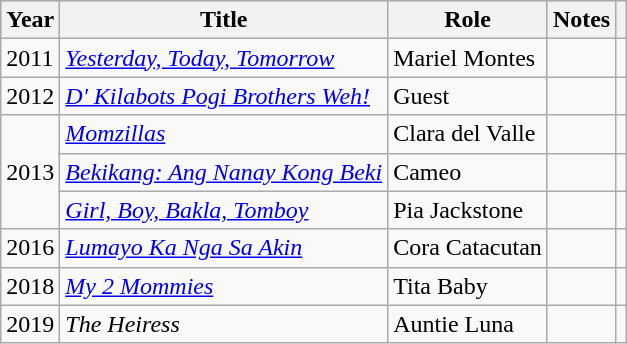<table class="wikitable sortable plainrowheaders">
<tr style="background:#ccc; text-align:center;">
<th scope="col">Year</th>
<th scope="col">Title</th>
<th scope="col">Role</th>
<th scope="col" class="unsortable">Notes</th>
<th scope="col" class="unsortable"></th>
</tr>
<tr>
<td>2011</td>
<td><em><a href='#'>Yesterday, Today, Tomorrow</a></em></td>
<td>Mariel Montes</td>
<td></td>
<td></td>
</tr>
<tr>
<td>2012</td>
<td><em><a href='#'>D' Kilabots Pogi Brothers Weh!</a></em></td>
<td>Guest</td>
<td></td>
<td></td>
</tr>
<tr>
<td rowspan="3">2013</td>
<td><em><a href='#'>Momzillas</a></em></td>
<td>Clara del Valle</td>
<td></td>
<td></td>
</tr>
<tr>
<td><em><a href='#'>Bekikang: Ang Nanay Kong Beki</a></em></td>
<td>Cameo</td>
<td></td>
<td></td>
</tr>
<tr>
<td><em><a href='#'>Girl, Boy, Bakla, Tomboy</a></em></td>
<td>Pia Jackstone</td>
<td></td>
<td></td>
</tr>
<tr>
<td>2016</td>
<td><em><a href='#'>Lumayo Ka Nga Sa Akin</a></em></td>
<td>Cora Catacutan</td>
<td></td>
<td></td>
</tr>
<tr>
<td>2018</td>
<td><em><a href='#'>My 2 Mommies</a></em></td>
<td>Tita Baby</td>
<td></td>
<td></td>
</tr>
<tr>
<td>2019</td>
<td><em>The Heiress</em></td>
<td>Auntie Luna</td>
<td></td>
<td></td>
</tr>
</table>
